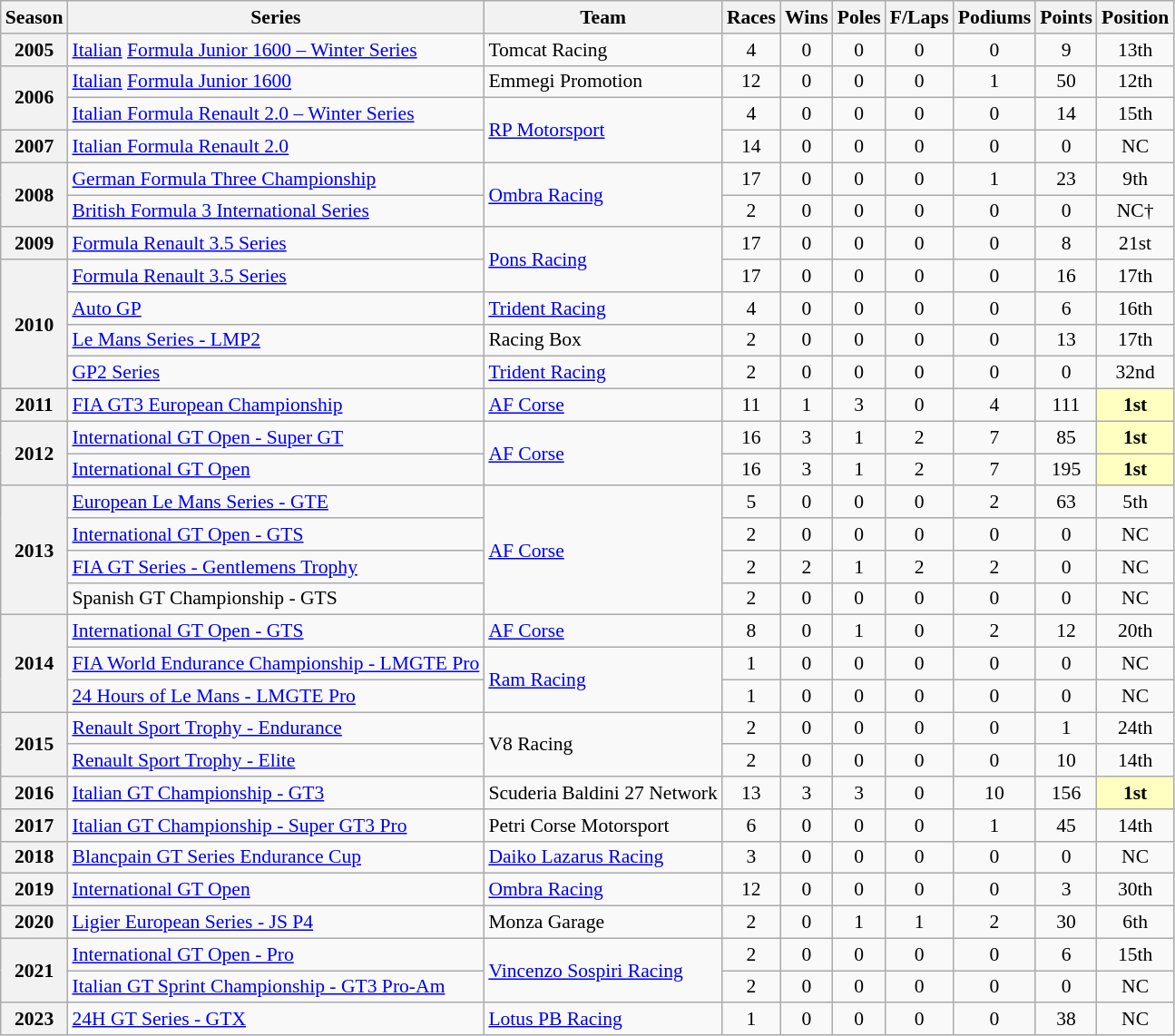<table class="wikitable" style="font-size: 90%; text-align:center">
<tr>
<th>Season</th>
<th>Series</th>
<th>Team</th>
<th>Races</th>
<th>Wins</th>
<th>Poles</th>
<th>F/Laps</th>
<th>Podiums</th>
<th>Points</th>
<th>Position</th>
</tr>
<tr>
<th>2005</th>
<td align=left><a href='#'>Italian</a> <a href='#'>Formula Junior 1600 – Winter Series</a></td>
<td align=left>Tomcat Racing</td>
<td>4</td>
<td>0</td>
<td>0</td>
<td>0</td>
<td>0</td>
<td>9</td>
<td>13th</td>
</tr>
<tr>
<th rowspan=2>2006</th>
<td align=left><a href='#'>Italian</a> <a href='#'>Formula Junior 1600</a></td>
<td align=left>Emmegi Promotion</td>
<td>12</td>
<td>0</td>
<td>0</td>
<td>0</td>
<td>1</td>
<td>50</td>
<td>12th</td>
</tr>
<tr>
<td align=left><a href='#'>Italian Formula Renault 2.0 – Winter Series</a></td>
<td align=left rowspan=2><a href='#'>RP Motorsport</a></td>
<td>4</td>
<td>0</td>
<td>0</td>
<td>0</td>
<td>0</td>
<td>14</td>
<td>15th</td>
</tr>
<tr>
<th>2007</th>
<td align=left><a href='#'>Italian Formula Renault 2.0</a></td>
<td>14</td>
<td>0</td>
<td>0</td>
<td>0</td>
<td>0</td>
<td>0</td>
<td>NC</td>
</tr>
<tr>
<th rowspan=2>2008</th>
<td align=left><a href='#'>German Formula Three Championship</a></td>
<td align=left rowspan=2><a href='#'>Ombra Racing</a></td>
<td>17</td>
<td>0</td>
<td>0</td>
<td>0</td>
<td>1</td>
<td>23</td>
<td>9th</td>
</tr>
<tr>
<td align=left><a href='#'>British Formula 3 International Series</a></td>
<td>2</td>
<td>0</td>
<td>0</td>
<td>0</td>
<td>0</td>
<td>0</td>
<td>NC†</td>
</tr>
<tr>
<th>2009</th>
<td align=left><a href='#'>Formula Renault 3.5 Series</a></td>
<td align=left rowspan=2><a href='#'>Pons Racing</a></td>
<td>17</td>
<td>0</td>
<td>0</td>
<td>0</td>
<td>0</td>
<td>8</td>
<td>21st</td>
</tr>
<tr>
<th rowspan=4>2010</th>
<td align=left><a href='#'>Formula Renault 3.5 Series</a></td>
<td>17</td>
<td>0</td>
<td>0</td>
<td>0</td>
<td>0</td>
<td>16</td>
<td>17th</td>
</tr>
<tr>
<td align=left><a href='#'>Auto GP</a></td>
<td align=left><a href='#'>Trident Racing</a></td>
<td>4</td>
<td>0</td>
<td>0</td>
<td>0</td>
<td>0</td>
<td>6</td>
<td>16th</td>
</tr>
<tr>
<td align=left><a href='#'>Le Mans Series - LMP2</a></td>
<td align=left>Racing Box</td>
<td>2</td>
<td>0</td>
<td>0</td>
<td>0</td>
<td>0</td>
<td>13</td>
<td>17th</td>
</tr>
<tr>
<td align=left><a href='#'>GP2 Series</a></td>
<td align=left><a href='#'>Trident Racing</a></td>
<td>2</td>
<td>0</td>
<td>0</td>
<td>0</td>
<td>0</td>
<td>0</td>
<td>32nd</td>
</tr>
<tr>
<th>2011</th>
<td align=left><a href='#'>FIA GT3 European Championship</a></td>
<td align=left><a href='#'>AF Corse</a></td>
<td>11</td>
<td>1</td>
<td>3</td>
<td>0</td>
<td>4</td>
<td>111</td>
<td style="background:#FFFFBF;"><strong>1st</strong></td>
</tr>
<tr>
<th rowspan=2>2012</th>
<td align=left><a href='#'>International GT Open - Super GT</a></td>
<td rowspan="2" align="left"><a href='#'>AF Corse</a></td>
<td>16</td>
<td>3</td>
<td>1</td>
<td>2</td>
<td>7</td>
<td>85</td>
<td style="background:#FFFFBF;"><strong>1st</strong></td>
</tr>
<tr>
<td align=left><a href='#'>International GT Open</a></td>
<td>16</td>
<td>3</td>
<td>1</td>
<td>2</td>
<td>7</td>
<td>195</td>
<td style="background:#FFFFBF;"><strong>1st</strong></td>
</tr>
<tr>
<th rowspan=4>2013</th>
<td align=left><a href='#'>European Le Mans Series - GTE</a></td>
<td rowspan="4" align="left"><a href='#'>AF Corse</a></td>
<td>5</td>
<td>0</td>
<td>0</td>
<td>0</td>
<td>2</td>
<td>63</td>
<td>5th</td>
</tr>
<tr>
<td align=left><a href='#'>International GT Open - GTS</a></td>
<td>2</td>
<td>0</td>
<td>0</td>
<td>0</td>
<td>0</td>
<td>0</td>
<td>NC</td>
</tr>
<tr>
<td align=left><a href='#'>FIA GT Series - Gentlemens Trophy</a></td>
<td>2</td>
<td>2</td>
<td>1</td>
<td>2</td>
<td>2</td>
<td>0</td>
<td>NC</td>
</tr>
<tr>
<td align=left>Spanish GT Championship - GTS</td>
<td>2</td>
<td>0</td>
<td>0</td>
<td>0</td>
<td>0</td>
<td>0</td>
<td>NC</td>
</tr>
<tr>
<th rowspan="3">2014</th>
<td align=left><a href='#'>International GT Open - GTS</a></td>
<td align=left><a href='#'>AF Corse</a></td>
<td>8</td>
<td>0</td>
<td>1</td>
<td>0</td>
<td>2</td>
<td>12</td>
<td>20th</td>
</tr>
<tr>
<td align=left><a href='#'>FIA World Endurance Championship - LMGTE Pro</a></td>
<td rowspan="2" align="left"><a href='#'>Ram Racing</a></td>
<td>1</td>
<td>0</td>
<td>0</td>
<td>0</td>
<td>0</td>
<td>0</td>
<td>NC</td>
</tr>
<tr>
<td align=left><a href='#'>24 Hours of Le Mans - LMGTE Pro</a></td>
<td>1</td>
<td>0</td>
<td>0</td>
<td>0</td>
<td>0</td>
<td>0</td>
<td>NC</td>
</tr>
<tr>
<th rowspan="2">2015</th>
<td align="left"><a href='#'>Renault Sport Trophy - Endurance</a></td>
<td rowspan="2" align="left">V8 Racing</td>
<td>2</td>
<td>0</td>
<td>0</td>
<td>0</td>
<td>0</td>
<td>1</td>
<td>24th</td>
</tr>
<tr>
<td align="left"><a href='#'>Renault Sport Trophy - Elite</a></td>
<td>2</td>
<td>0</td>
<td>0</td>
<td>0</td>
<td>0</td>
<td>10</td>
<td>14th</td>
</tr>
<tr>
<th>2016</th>
<td align="left"><a href='#'>Italian GT Championship - GT3</a></td>
<td align="left">Scuderia Baldini 27 Network</td>
<td>13</td>
<td>3</td>
<td>3</td>
<td>0</td>
<td>10</td>
<td>156</td>
<td style="background:#FFFFBF;"><strong>1st</strong></td>
</tr>
<tr>
<th>2017</th>
<td align="left"><a href='#'>Italian GT Championship - Super GT3 Pro</a></td>
<td align="left">Petri Corse Motorsport</td>
<td>6</td>
<td>0</td>
<td>0</td>
<td>0</td>
<td>1</td>
<td>45</td>
<td>14th</td>
</tr>
<tr>
<th>2018</th>
<td align="left"><a href='#'>Blancpain GT Series Endurance Cup</a></td>
<td align="left"><a href='#'>Daiko Lazarus Racing</a></td>
<td>3</td>
<td>0</td>
<td>0</td>
<td>0</td>
<td>0</td>
<td>0</td>
<td>NC</td>
</tr>
<tr>
<th>2019</th>
<td align="left"><a href='#'>International GT Open</a></td>
<td align="left"><a href='#'>Ombra Racing</a></td>
<td>12</td>
<td>0</td>
<td>0</td>
<td>0</td>
<td>0</td>
<td>3</td>
<td>30th</td>
</tr>
<tr>
<th>2020</th>
<td align="left"><a href='#'>Ligier European Series - JS P4</a></td>
<td align="left">Monza Garage</td>
<td>2</td>
<td>0</td>
<td>1</td>
<td>1</td>
<td>2</td>
<td>30</td>
<td>6th</td>
</tr>
<tr>
<th rowspan="2">2021</th>
<td align="left"><a href='#'>International GT Open - Pro</a></td>
<td rowspan="2" align="left"><a href='#'>Vincenzo Sospiri Racing</a></td>
<td>2</td>
<td>0</td>
<td>0</td>
<td>0</td>
<td>0</td>
<td>6</td>
<td>15th</td>
</tr>
<tr>
<td align="left"><a href='#'>Italian GT Sprint Championship - GT3 Pro-Am</a></td>
<td>2</td>
<td>0</td>
<td>0</td>
<td>0</td>
<td>0</td>
<td>0</td>
<td>NC</td>
</tr>
<tr>
<th>2023</th>
<td align="left"><a href='#'>24H GT Series - GTX</a></td>
<td align="left"><a href='#'>Lotus PB Racing</a></td>
<td>1</td>
<td>0</td>
<td>0</td>
<td>0</td>
<td>0</td>
<td>38</td>
<td>NC</td>
</tr>
</table>
